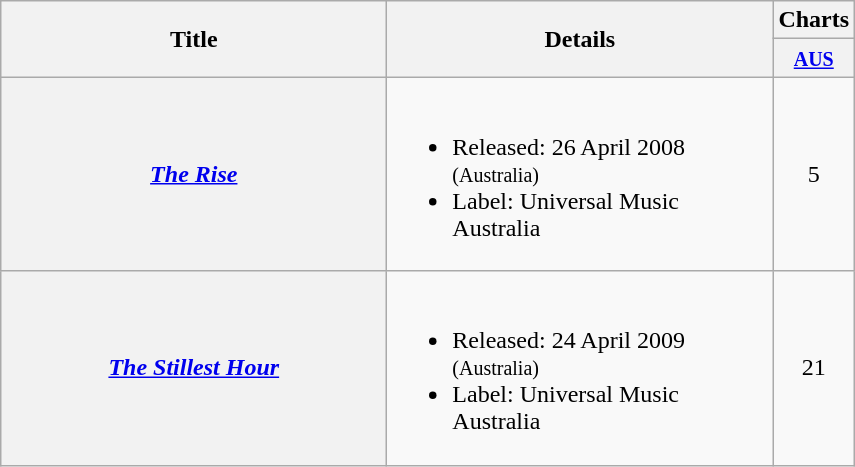<table class="wikitable plainrowheaders">
<tr>
<th width=250 rowspan="2">Title</th>
<th width=250 rowspan="2">Details</th>
<th>Charts</th>
</tr>
<tr>
<th><small><a href='#'>AUS</a><br></small></th>
</tr>
<tr>
<th scope="row"><em><a href='#'>The Rise</a></em></th>
<td><br><ul><li>Released: 26 April 2008 <small>(Australia)</small></li><li>Label: Universal Music Australia</li></ul></td>
<td align="center">5</td>
</tr>
<tr>
<th scope="row"><em><a href='#'>The Stillest Hour</a></em></th>
<td><br><ul><li>Released: 24 April 2009 <small>(Australia)</small></li><li>Label: Universal Music Australia</li></ul></td>
<td align="center">21</td>
</tr>
</table>
